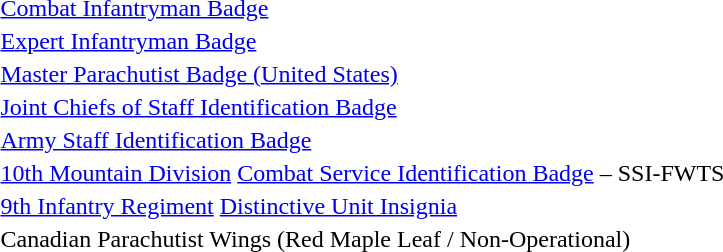<table>
<tr>
<td align=center></td>
<td><a href='#'>Combat Infantryman Badge</a></td>
</tr>
<tr>
<td align=center></td>
<td><a href='#'>Expert Infantryman Badge</a></td>
</tr>
<tr>
<td align=center></td>
<td><a href='#'>Master Parachutist Badge (United States)</a></td>
</tr>
<tr>
<td align=center></td>
<td><a href='#'>Joint Chiefs of Staff Identification Badge</a></td>
</tr>
<tr>
<td align=center></td>
<td><a href='#'>Army Staff Identification Badge</a></td>
</tr>
<tr>
<td align=center></td>
<td><a href='#'>10th Mountain Division</a> <a href='#'>Combat Service Identification Badge</a> – SSI-FWTS</td>
</tr>
<tr>
<td align=center></td>
<td><a href='#'>9th Infantry Regiment</a> <a href='#'>Distinctive Unit Insignia</a></td>
</tr>
<tr>
<td align=center></td>
<td>Canadian Parachutist Wings (Red Maple Leaf / Non-Operational)</td>
</tr>
</table>
